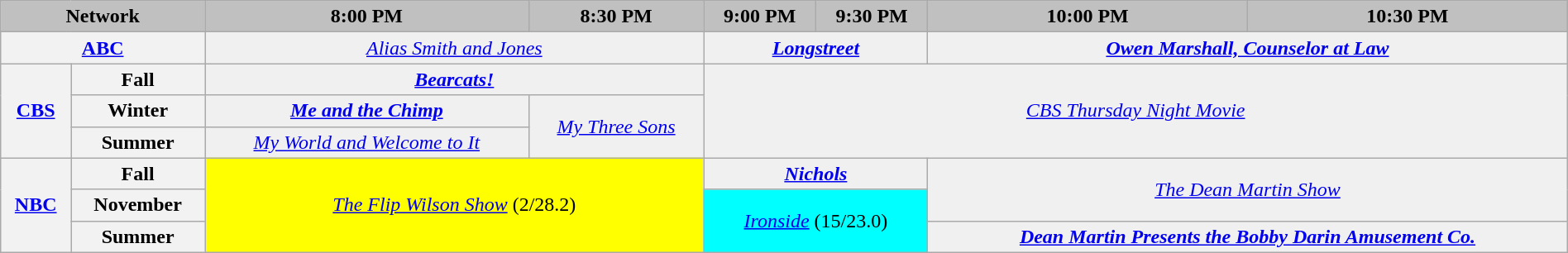<table class="wikitable" style="width:100%;margin-right:0;text-align:center">
<tr>
<th colspan="2" style="background-color:#C0C0C0;text-align:center">Network</th>
<th style="background-color:#C0C0C0;text-align:center">8:00 PM</th>
<th style="background-color:#C0C0C0;text-align:center">8:30 PM</th>
<th style="background-color:#C0C0C0;text-align:center">9:00 PM</th>
<th style="background-color:#C0C0C0;text-align:center">9:30 PM</th>
<th style="background-color:#C0C0C0;text-align:center">10:00 PM</th>
<th style="background-color:#C0C0C0;text-align:center">10:30 PM</th>
</tr>
<tr>
<th bgcolor="#C0C0C0" colspan="2"><a href='#'>ABC</a></th>
<td bgcolor="#F0F0F0" colspan="2"><em><a href='#'>Alias Smith and Jones</a></em></td>
<td bgcolor="#F0F0F0" colspan="2"><strong><em><a href='#'>Longstreet</a></em></strong></td>
<td bgcolor="#F0F0F0" colspan="2"><strong><em><a href='#'>Owen Marshall, Counselor at Law</a></em></strong></td>
</tr>
<tr>
<th bgcolor="#C0C0C0" rowspan="3"><a href='#'>CBS</a></th>
<th>Fall</th>
<td bgcolor="#F0F0F0" colspan="2"><strong><em><a href='#'>Bearcats!</a></em></strong></td>
<td bgcolor="#F0F0F0" rowspan="3" colspan="4"><em><a href='#'>CBS Thursday Night Movie</a></em></td>
</tr>
<tr>
<th>Winter</th>
<td bgcolor="#F0F0F0"><strong><em><a href='#'>Me and the Chimp</a></em></strong></td>
<td bgcolor="#F0F0F0" rowspan="2"><em><a href='#'>My Three Sons</a></em></td>
</tr>
<tr>
<th>Summer</th>
<td bgcolor="#F0F0F0"><em><a href='#'>My World and Welcome to It</a></em></td>
</tr>
<tr>
<th bgcolor="#C0C0C0" rowspan="3"><a href='#'>NBC</a></th>
<th>Fall</th>
<td bgcolor="yellow" colspan="2" rowspan="3"><em><a href='#'>The Flip Wilson Show</a></em> (2/28.2)</td>
<td bgcolor="#F0F0F0" colspan="2"><strong><em><a href='#'>Nichols</a></em></strong></td>
<td bgcolor="#F0F0F0" colspan="2" rowspan="2"><em><a href='#'>The Dean Martin Show</a></em></td>
</tr>
<tr>
<th>November</th>
<td bgcolor="cyan" colspan="2" rowspan="2"><em><a href='#'>Ironside</a></em> (15/23.0)</td>
</tr>
<tr>
<th>Summer</th>
<td bgcolor="#F0F0F0" colspan="2"><strong><em><a href='#'>Dean Martin Presents the Bobby Darin Amusement Co.</a></em></strong></td>
</tr>
</table>
